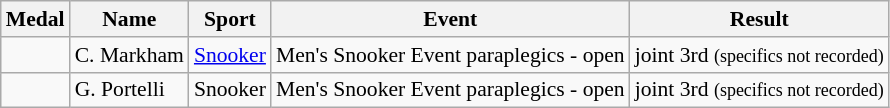<table class="wikitable sortable" style="font-size:90%">
<tr>
<th>Medal</th>
<th>Name</th>
<th>Sport</th>
<th>Event</th>
<th>Result</th>
</tr>
<tr>
<td></td>
<td>C. Markham</td>
<td><a href='#'>Snooker</a></td>
<td>Men's Snooker Event paraplegics - open</td>
<td>joint 3rd <small>(specifics not recorded)</small></td>
</tr>
<tr>
<td></td>
<td>G. Portelli</td>
<td>Snooker</td>
<td>Men's Snooker Event paraplegics - open</td>
<td>joint 3rd <small>(specifics not recorded)</small></td>
</tr>
</table>
